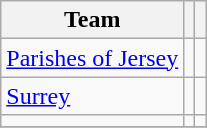<table class="wikitable sortable plainrowheaders" style="font-size:100%; display:inline-table; margin-right:1em;">
<tr>
<th scope=col>Team</th>
<th></th>
<th></th>
</tr>
<tr>
<td> <a href='#'>Parishes of Jersey</a></td>
<td></td>
<td></td>
</tr>
<tr>
<td> <a href='#'>Surrey</a></td>
<td></td>
<td></td>
</tr>
<tr>
<td></td>
<td></td>
<td></td>
</tr>
<tr>
</tr>
</table>
